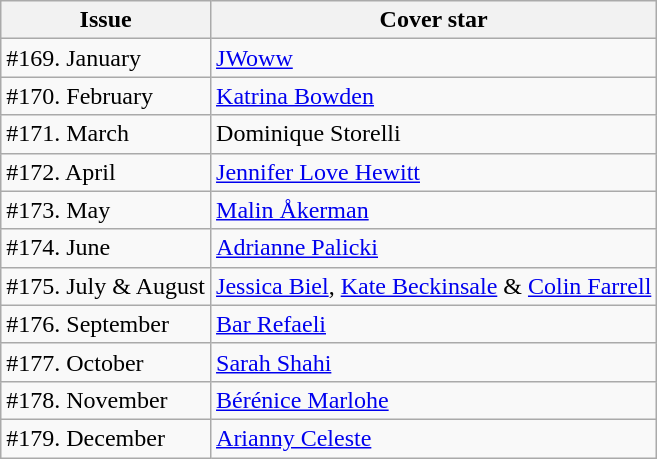<table class="sortable wikitable">
<tr>
<th>Issue</th>
<th>Cover star</th>
</tr>
<tr>
<td>#169. January</td>
<td><a href='#'>JWoww</a></td>
</tr>
<tr>
<td>#170. February</td>
<td><a href='#'>Katrina Bowden</a></td>
</tr>
<tr>
<td>#171. March</td>
<td>Dominique Storelli</td>
</tr>
<tr>
<td>#172. April</td>
<td><a href='#'>Jennifer Love Hewitt</a></td>
</tr>
<tr>
<td>#173. May</td>
<td><a href='#'>Malin Åkerman</a></td>
</tr>
<tr>
<td>#174. June</td>
<td><a href='#'>Adrianne Palicki</a></td>
</tr>
<tr>
<td>#175. July & August</td>
<td><a href='#'>Jessica Biel</a>, <a href='#'>Kate Beckinsale</a> & <a href='#'>Colin Farrell</a></td>
</tr>
<tr>
<td>#176. September</td>
<td><a href='#'>Bar Refaeli</a></td>
</tr>
<tr>
<td>#177. October</td>
<td><a href='#'>Sarah Shahi</a></td>
</tr>
<tr>
<td>#178. November</td>
<td><a href='#'>Bérénice Marlohe</a></td>
</tr>
<tr>
<td>#179. December</td>
<td><a href='#'>Arianny Celeste</a></td>
</tr>
</table>
